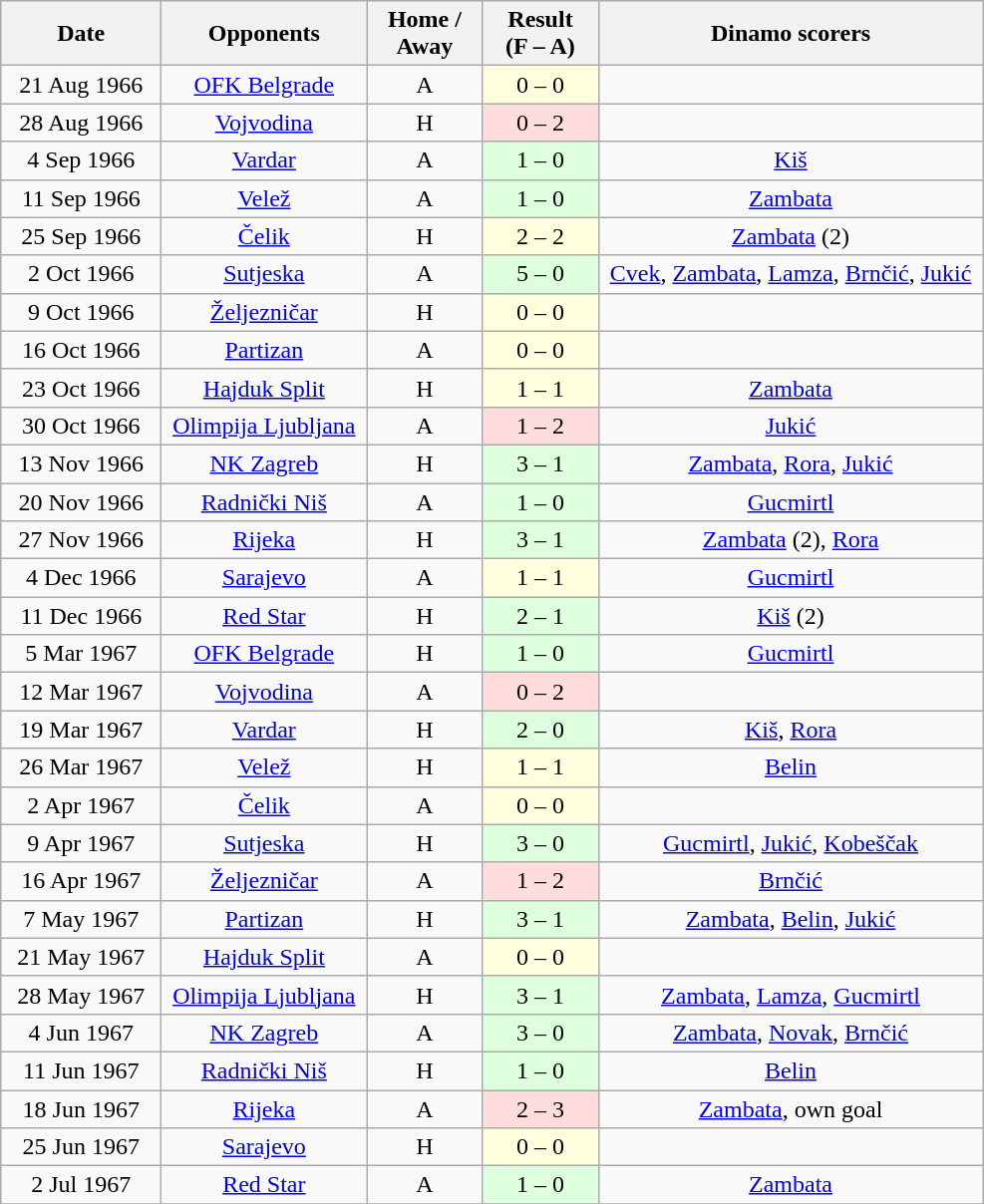<table class="wikitable sortable" style="text-align:center">
<tr>
<th width="100">Date</th>
<th width="130">Opponents</th>
<th width="70">Home /<br>Away</th>
<th width="70">Result<br> (F – A)</th>
<th width="250">Dinamo scorers</th>
</tr>
<tr>
<td>21 Aug 1966</td>
<td><a href='#'>OFK Belgrade</a></td>
<td>A</td>
<td bgcolor="#ffffdd">0 – 0</td>
<td></td>
</tr>
<tr>
<td>28 Aug 1966</td>
<td><a href='#'>Vojvodina</a></td>
<td>H</td>
<td bgcolor="#ffdddd">0 – 2</td>
<td></td>
</tr>
<tr>
<td>4 Sep 1966</td>
<td><a href='#'>Vardar</a></td>
<td>A</td>
<td bgcolor="#ddffdd">1 – 0</td>
<td><a href='#'>Kiš</a></td>
</tr>
<tr>
<td>11 Sep 1966</td>
<td><a href='#'>Velež</a></td>
<td>A</td>
<td bgcolor="#ddffdd">1 – 0</td>
<td><a href='#'>Zambata</a></td>
</tr>
<tr>
<td>25 Sep 1966</td>
<td><a href='#'>Čelik</a></td>
<td>H</td>
<td bgcolor="#ffffdd">2 – 2</td>
<td><a href='#'>Zambata</a> (2)</td>
</tr>
<tr>
<td>2 Oct 1966</td>
<td><a href='#'>Sutjeska</a></td>
<td>A</td>
<td bgcolor="#ddffdd">5 – 0</td>
<td><a href='#'>Cvek</a>, <a href='#'>Zambata</a>, <a href='#'>Lamza</a>, <a href='#'>Brnčić</a>, <a href='#'>Jukić</a></td>
</tr>
<tr>
<td>9 Oct 1966</td>
<td><a href='#'>Željezničar</a></td>
<td>H</td>
<td bgcolor="#ffffdd">0 – 0</td>
<td></td>
</tr>
<tr>
<td>16 Oct 1966</td>
<td><a href='#'>Partizan</a></td>
<td>A</td>
<td bgcolor="#ffffdd">0 – 0</td>
<td></td>
</tr>
<tr>
<td>23 Oct 1966</td>
<td><a href='#'>Hajduk Split</a></td>
<td>H</td>
<td bgcolor="#ffffdd">1 – 1</td>
<td><a href='#'>Zambata</a></td>
</tr>
<tr>
<td>30 Oct 1966</td>
<td><a href='#'>Olimpija Ljubljana</a></td>
<td>A</td>
<td bgcolor="#ffdddd">1 – 2</td>
<td><a href='#'>Jukić</a></td>
</tr>
<tr>
<td>13 Nov 1966</td>
<td><a href='#'>NK Zagreb</a></td>
<td>H</td>
<td bgcolor="#ddffdd">3 – 1</td>
<td><a href='#'>Zambata</a>, <a href='#'>Rora</a>, <a href='#'>Jukić</a></td>
</tr>
<tr>
<td>20 Nov 1966</td>
<td><a href='#'>Radnički Niš</a></td>
<td>A</td>
<td bgcolor="#ddffdd">1 – 0</td>
<td><a href='#'>Gucmirtl</a></td>
</tr>
<tr>
<td>27 Nov 1966</td>
<td><a href='#'>Rijeka</a></td>
<td>H</td>
<td bgcolor="#ddffdd">3 – 1</td>
<td><a href='#'>Zambata</a> (2), <a href='#'>Rora</a></td>
</tr>
<tr>
<td>4 Dec 1966</td>
<td><a href='#'>Sarajevo</a></td>
<td>A</td>
<td bgcolor="#ffffdd">1 – 1</td>
<td><a href='#'>Gucmirtl</a></td>
</tr>
<tr>
<td>11 Dec 1966</td>
<td><a href='#'>Red Star</a></td>
<td>H</td>
<td bgcolor="#ddffdd">2 – 1</td>
<td><a href='#'>Kiš</a> (2)</td>
</tr>
<tr>
<td>5 Mar 1967</td>
<td><a href='#'>OFK Belgrade</a></td>
<td>H</td>
<td bgcolor="#ddffdd">1 – 0</td>
<td><a href='#'>Gucmirtl</a></td>
</tr>
<tr>
<td>12 Mar 1967</td>
<td><a href='#'>Vojvodina</a></td>
<td>A</td>
<td bgcolor="#ffdddd">0 – 2</td>
<td></td>
</tr>
<tr>
<td>19 Mar 1967</td>
<td><a href='#'>Vardar</a></td>
<td>H</td>
<td bgcolor="#ddffdd">2 – 0</td>
<td><a href='#'>Kiš</a>, <a href='#'>Rora</a></td>
</tr>
<tr>
<td>26 Mar 1967</td>
<td><a href='#'>Velež</a></td>
<td>H</td>
<td bgcolor="#ffffdd">1 – 1</td>
<td><a href='#'>Belin</a></td>
</tr>
<tr>
<td>2 Apr 1967</td>
<td><a href='#'>Čelik</a></td>
<td>A</td>
<td bgcolor="#ffffdd">0 – 0</td>
<td></td>
</tr>
<tr>
<td>9 Apr 1967</td>
<td><a href='#'>Sutjeska</a></td>
<td>H</td>
<td bgcolor="#ddffdd">3 – 0</td>
<td><a href='#'>Gucmirtl</a>, <a href='#'>Jukić</a>, <a href='#'>Kobeščak</a></td>
</tr>
<tr>
<td>16 Apr 1967</td>
<td><a href='#'>Željezničar</a></td>
<td>A</td>
<td bgcolor="#ffdddd">1 – 2</td>
<td><a href='#'>Brnčić</a></td>
</tr>
<tr>
<td>7 May 1967</td>
<td><a href='#'>Partizan</a></td>
<td>H</td>
<td bgcolor="#ddffdd">3 – 1</td>
<td><a href='#'>Zambata</a>, <a href='#'>Belin</a>, <a href='#'>Jukić</a></td>
</tr>
<tr>
<td>21 May 1967</td>
<td><a href='#'>Hajduk Split</a></td>
<td>A</td>
<td bgcolor="#ffffdd">0 – 0</td>
<td></td>
</tr>
<tr>
<td>28 May 1967</td>
<td><a href='#'>Olimpija Ljubljana</a></td>
<td>H</td>
<td bgcolor="#ddffdd">3 – 1</td>
<td><a href='#'>Zambata</a>, <a href='#'>Lamza</a>, <a href='#'>Gucmirtl</a></td>
</tr>
<tr>
<td>4 Jun 1967</td>
<td><a href='#'>NK Zagreb</a></td>
<td>A</td>
<td bgcolor="#ddffdd">3 – 0</td>
<td><a href='#'>Zambata</a>, <a href='#'>Novak</a>, <a href='#'>Brnčić</a></td>
</tr>
<tr>
<td>11 Jun 1967</td>
<td><a href='#'>Radnički Niš</a></td>
<td>H</td>
<td bgcolor="#ddffdd">1 – 0</td>
<td><a href='#'>Belin</a></td>
</tr>
<tr>
<td>18 Jun 1967</td>
<td><a href='#'>Rijeka</a></td>
<td>A</td>
<td bgcolor="#ffdddd">2 – 3</td>
<td><a href='#'>Zambata</a>, own goal</td>
</tr>
<tr>
<td>25 Jun 1967</td>
<td><a href='#'>Sarajevo</a></td>
<td>H</td>
<td bgcolor="#ffffdd">0 – 0</td>
<td></td>
</tr>
<tr>
<td>2 Jul 1967</td>
<td><a href='#'>Red Star</a></td>
<td>A</td>
<td bgcolor="#ddffdd">1 – 0</td>
<td><a href='#'>Zambata</a></td>
</tr>
<tr>
</tr>
</table>
